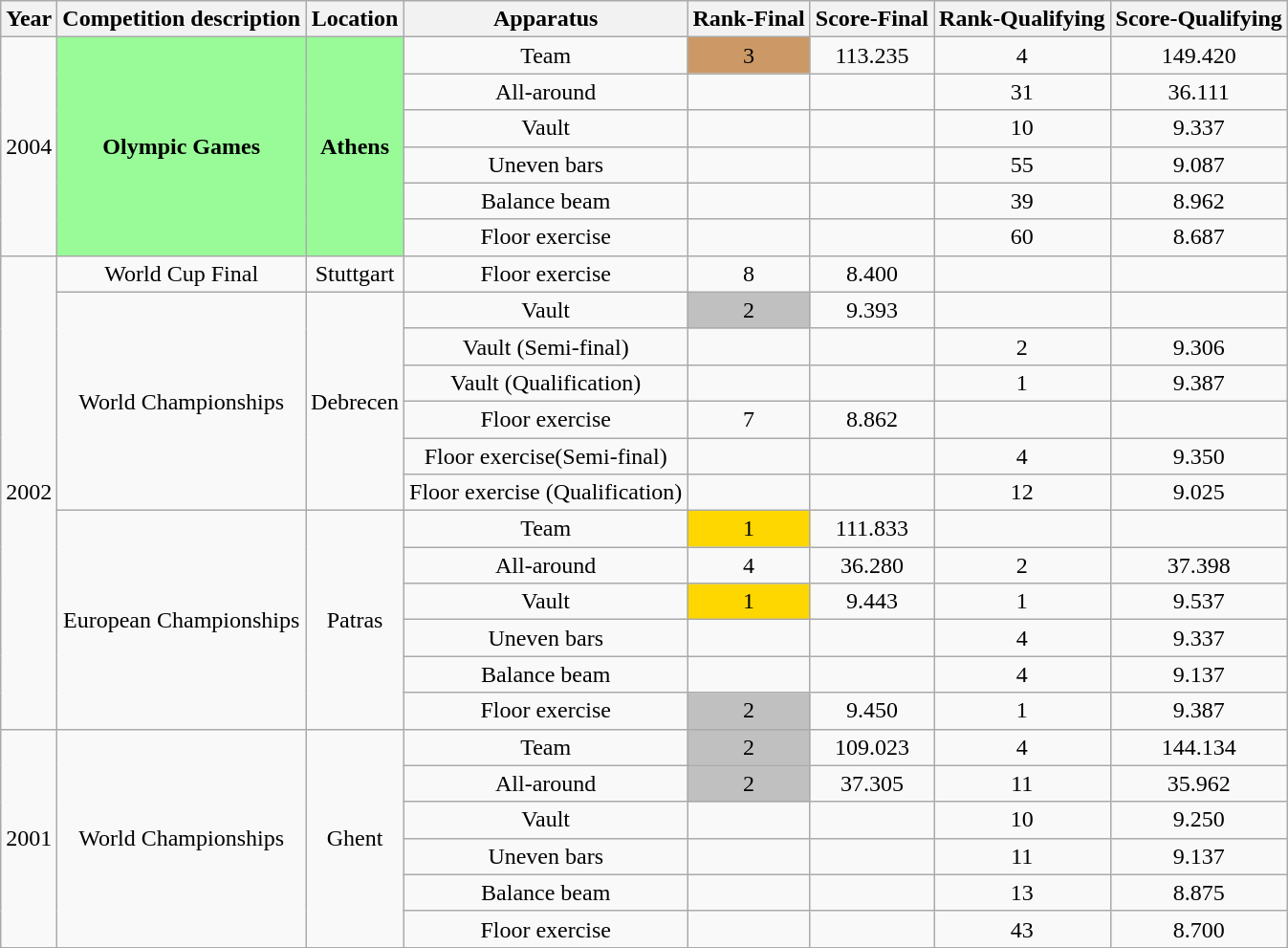<table class="wikitable" style="text-align:center">
<tr>
<th>Year</th>
<th>Competition description</th>
<th>Location</th>
<th>Apparatus</th>
<th>Rank-Final</th>
<th>Score-Final</th>
<th>Rank-Qualifying</th>
<th>Score-Qualifying</th>
</tr>
<tr>
<td rowspan=6>2004</td>
<td bgcolor=98FB98 rowspan=6><strong>Olympic Games</strong></td>
<td bgcolor=98FB98 rowspan=6><strong>Athens</strong></td>
<td>Team</td>
<td bgcolor=cc9966>3</td>
<td>113.235</td>
<td>4</td>
<td>149.420</td>
</tr>
<tr>
<td>All-around</td>
<td></td>
<td></td>
<td>31</td>
<td>36.111</td>
</tr>
<tr>
<td>Vault</td>
<td></td>
<td></td>
<td>10</td>
<td>9.337</td>
</tr>
<tr>
<td>Uneven bars</td>
<td></td>
<td></td>
<td>55</td>
<td>9.087</td>
</tr>
<tr>
<td>Balance beam</td>
<td></td>
<td></td>
<td>39</td>
<td>8.962</td>
</tr>
<tr>
<td>Floor exercise</td>
<td></td>
<td></td>
<td>60</td>
<td>8.687</td>
</tr>
<tr>
<td rowspan=13>2002</td>
<td rowspan=1>World Cup Final</td>
<td rowspan=1>Stuttgart</td>
<td>Floor exercise</td>
<td>8</td>
<td>8.400</td>
<td></td>
<td></td>
</tr>
<tr>
<td rowspan=6>World Championships</td>
<td rowspan=6>Debrecen</td>
<td>Vault</td>
<td bgcolor=silver>2</td>
<td>9.393</td>
<td></td>
<td></td>
</tr>
<tr>
<td>Vault (Semi-final)</td>
<td></td>
<td></td>
<td>2</td>
<td>9.306</td>
</tr>
<tr>
<td>Vault (Qualification)</td>
<td></td>
<td></td>
<td>1</td>
<td>9.387</td>
</tr>
<tr>
<td>Floor exercise</td>
<td>7</td>
<td>8.862</td>
<td></td>
<td></td>
</tr>
<tr>
<td>Floor exercise(Semi-final)</td>
<td></td>
<td></td>
<td>4</td>
<td>9.350</td>
</tr>
<tr>
<td>Floor exercise (Qualification)</td>
<td></td>
<td></td>
<td>12</td>
<td>9.025</td>
</tr>
<tr>
<td rowspan=6>European Championships</td>
<td rowspan=6>Patras</td>
<td>Team</td>
<td bgcolor=gold>1</td>
<td>111.833</td>
<td></td>
<td></td>
</tr>
<tr>
<td>All-around</td>
<td>4</td>
<td>36.280</td>
<td>2</td>
<td>37.398</td>
</tr>
<tr>
<td>Vault</td>
<td bgcolor=gold>1</td>
<td>9.443</td>
<td>1</td>
<td>9.537</td>
</tr>
<tr>
<td>Uneven bars</td>
<td></td>
<td></td>
<td>4</td>
<td>9.337</td>
</tr>
<tr>
<td>Balance beam</td>
<td></td>
<td></td>
<td>4</td>
<td>9.137</td>
</tr>
<tr>
<td>Floor exercise</td>
<td bgcolor=silver>2</td>
<td>9.450</td>
<td>1</td>
<td>9.387</td>
</tr>
<tr>
<td rowspan=6>2001</td>
<td rowspan=6>World Championships</td>
<td rowspan=6>Ghent</td>
<td>Team</td>
<td bgcolor=silver>2</td>
<td>109.023</td>
<td>4</td>
<td>144.134</td>
</tr>
<tr>
<td>All-around</td>
<td bgcolor=silver>2</td>
<td>37.305</td>
<td>11</td>
<td>35.962</td>
</tr>
<tr>
<td>Vault</td>
<td></td>
<td></td>
<td>10</td>
<td>9.250</td>
</tr>
<tr>
<td>Uneven bars</td>
<td></td>
<td></td>
<td>11</td>
<td>9.137</td>
</tr>
<tr>
<td>Balance beam</td>
<td></td>
<td></td>
<td>13</td>
<td>8.875</td>
</tr>
<tr>
<td>Floor exercise</td>
<td></td>
<td></td>
<td>43</td>
<td>8.700</td>
</tr>
</table>
